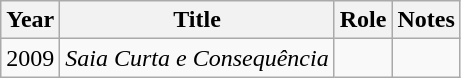<table class="wikitable sortable">
<tr>
<th>Year</th>
<th>Title</th>
<th>Role</th>
<th>Notes</th>
</tr>
<tr>
<td>2009</td>
<td><em>Saia Curta e Consequência</em></td>
<td></td>
<td></td>
</tr>
</table>
